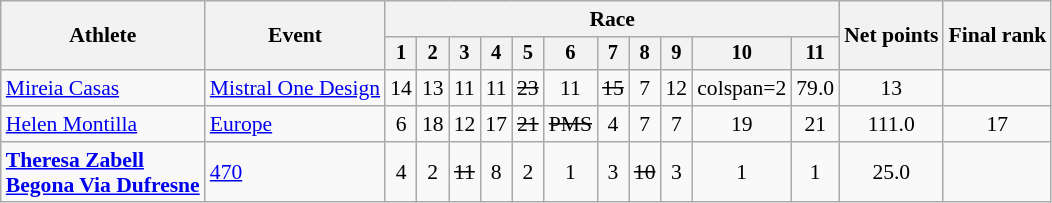<table class="wikitable" style="font-size:90%">
<tr>
<th rowspan="2">Athlete</th>
<th rowspan="2">Event</th>
<th colspan=11>Race</th>
<th rowspan=2>Net points</th>
<th rowspan=2>Final rank</th>
</tr>
<tr style="font-size:95%">
<th>1</th>
<th>2</th>
<th>3</th>
<th>4</th>
<th>5</th>
<th>6</th>
<th>7</th>
<th>8</th>
<th>9</th>
<th>10</th>
<th>11</th>
</tr>
<tr align=center>
<td align=left><a href='#'>Mireia Casas</a></td>
<td align=left><a href='#'>Mistral One Design</a></td>
<td>14</td>
<td>13</td>
<td>11</td>
<td>11</td>
<td><s>23</s></td>
<td>11</td>
<td><s>15</s></td>
<td>7</td>
<td>12</td>
<td>colspan=2 </td>
<td>79.0</td>
<td>13</td>
</tr>
<tr align=center>
<td align=left><a href='#'>Helen Montilla</a></td>
<td align=left><a href='#'>Europe</a></td>
<td>6</td>
<td>18</td>
<td>12</td>
<td>17</td>
<td><s>21</s></td>
<td><s>PMS</s></td>
<td>4</td>
<td>7</td>
<td>7</td>
<td>19</td>
<td>21</td>
<td>111.0</td>
<td>17</td>
</tr>
<tr align=center>
<td align=left><strong><a href='#'>Theresa Zabell</a><br><a href='#'>Begona Via Dufresne</a></strong></td>
<td align=left><a href='#'>470</a></td>
<td>4</td>
<td>2</td>
<td><s>11</s></td>
<td>8</td>
<td>2</td>
<td>1</td>
<td>3</td>
<td><s>10</s></td>
<td>3</td>
<td>1</td>
<td>1</td>
<td>25.0</td>
<td></td>
</tr>
</table>
